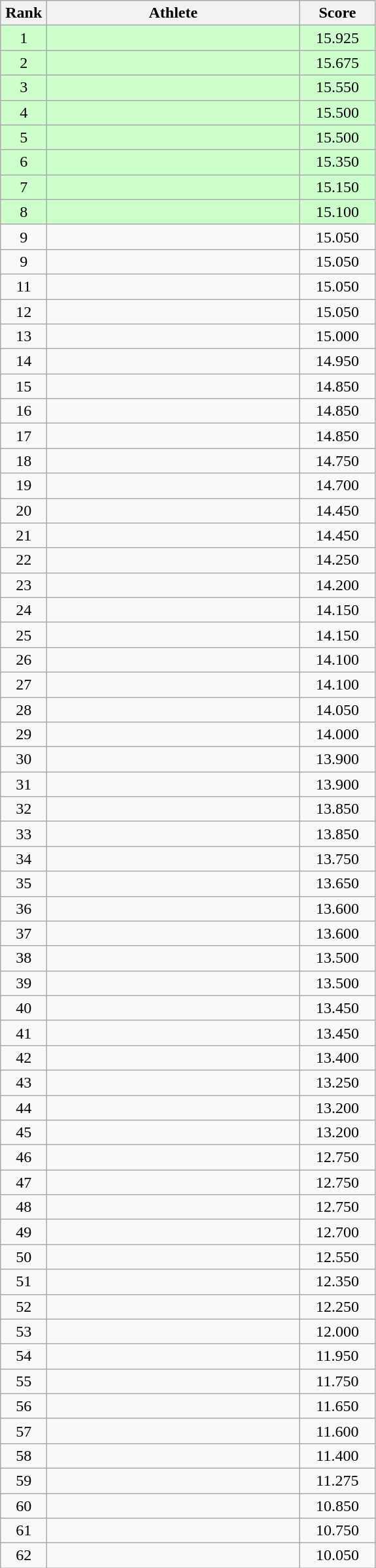<table class=wikitable style="text-align:center">
<tr>
<th width=40>Rank</th>
<th width=250>Athlete</th>
<th width=70>Score</th>
</tr>
<tr bgcolor="ccffcc">
<td>1</td>
<td align=left></td>
<td>15.925</td>
</tr>
<tr bgcolor="ccffcc">
<td>2</td>
<td align=left></td>
<td>15.675</td>
</tr>
<tr bgcolor="ccffcc">
<td>3</td>
<td align=left></td>
<td>15.550</td>
</tr>
<tr bgcolor="ccffcc">
<td>4</td>
<td align=left></td>
<td>15.500</td>
</tr>
<tr bgcolor="ccffcc">
<td>5</td>
<td align=left></td>
<td>15.500</td>
</tr>
<tr bgcolor="ccffcc">
<td>6</td>
<td align=left></td>
<td>15.350</td>
</tr>
<tr bgcolor="ccffcc">
<td>7</td>
<td align=left></td>
<td>15.150</td>
</tr>
<tr bgcolor="ccffcc">
<td>8</td>
<td align=left></td>
<td>15.100</td>
</tr>
<tr>
<td>9</td>
<td align=left></td>
<td>15.050</td>
</tr>
<tr>
<td>9</td>
<td align=left></td>
<td>15.050</td>
</tr>
<tr>
<td>11</td>
<td align=left></td>
<td>15.050</td>
</tr>
<tr>
<td>12</td>
<td align=left></td>
<td>15.050</td>
</tr>
<tr>
<td>13</td>
<td align=left></td>
<td>15.000</td>
</tr>
<tr>
<td>14</td>
<td align=left></td>
<td>14.950</td>
</tr>
<tr>
<td>15</td>
<td align=left></td>
<td>14.850</td>
</tr>
<tr>
<td>16</td>
<td align=left></td>
<td>14.850</td>
</tr>
<tr>
<td>17</td>
<td align=left></td>
<td>14.850</td>
</tr>
<tr>
<td>18</td>
<td align=left></td>
<td>14.750</td>
</tr>
<tr>
<td>19</td>
<td align=left></td>
<td>14.700</td>
</tr>
<tr>
<td>20</td>
<td align=left></td>
<td>14.450</td>
</tr>
<tr>
<td>21</td>
<td align=left></td>
<td>14.450</td>
</tr>
<tr>
<td>22</td>
<td align=left></td>
<td>14.250</td>
</tr>
<tr>
<td>23</td>
<td align=left></td>
<td>14.200</td>
</tr>
<tr>
<td>24</td>
<td align=left></td>
<td>14.150</td>
</tr>
<tr>
<td>25</td>
<td align=left></td>
<td>14.150</td>
</tr>
<tr>
<td>26</td>
<td align=left></td>
<td>14.100</td>
</tr>
<tr>
<td>27</td>
<td align=left></td>
<td>14.100</td>
</tr>
<tr>
<td>28</td>
<td align=left></td>
<td>14.050</td>
</tr>
<tr>
<td>29</td>
<td align=left></td>
<td>14.000</td>
</tr>
<tr>
<td>30</td>
<td align=left></td>
<td>13.900</td>
</tr>
<tr>
<td>31</td>
<td align=left></td>
<td>13.900</td>
</tr>
<tr>
<td>32</td>
<td align=left></td>
<td>13.850</td>
</tr>
<tr>
<td>33</td>
<td align=left></td>
<td>13.850</td>
</tr>
<tr>
<td>34</td>
<td align=left></td>
<td>13.750</td>
</tr>
<tr>
<td>35</td>
<td align=left></td>
<td>13.650</td>
</tr>
<tr>
<td>36</td>
<td align=left></td>
<td>13.600</td>
</tr>
<tr>
<td>37</td>
<td align=left></td>
<td>13.600</td>
</tr>
<tr>
<td>38</td>
<td align=left></td>
<td>13.500</td>
</tr>
<tr>
<td>39</td>
<td align=left></td>
<td>13.500</td>
</tr>
<tr>
<td>40</td>
<td align=left></td>
<td>13.450</td>
</tr>
<tr>
<td>41</td>
<td align=left></td>
<td>13.450</td>
</tr>
<tr>
<td>42</td>
<td align=left></td>
<td>13.400</td>
</tr>
<tr>
<td>43</td>
<td align=left></td>
<td>13.250</td>
</tr>
<tr>
<td>44</td>
<td align=left></td>
<td>13.200</td>
</tr>
<tr>
<td>45</td>
<td align=left></td>
<td>13.200</td>
</tr>
<tr>
<td>46</td>
<td align=left></td>
<td>12.750</td>
</tr>
<tr>
<td>47</td>
<td align=left></td>
<td>12.750</td>
</tr>
<tr>
<td>48</td>
<td align=left></td>
<td>12.750</td>
</tr>
<tr>
<td>49</td>
<td align=left></td>
<td>12.700</td>
</tr>
<tr>
<td>50</td>
<td align=left></td>
<td>12.550</td>
</tr>
<tr>
<td>51</td>
<td align=left></td>
<td>12.350</td>
</tr>
<tr>
<td>52</td>
<td align=left></td>
<td>12.250</td>
</tr>
<tr>
<td>53</td>
<td align=left></td>
<td>12.000</td>
</tr>
<tr>
<td>54</td>
<td align=left></td>
<td>11.950</td>
</tr>
<tr>
<td>55</td>
<td align=left></td>
<td>11.750</td>
</tr>
<tr>
<td>56</td>
<td align=left></td>
<td>11.650</td>
</tr>
<tr>
<td>57</td>
<td align=left></td>
<td>11.600</td>
</tr>
<tr>
<td>58</td>
<td align=left></td>
<td>11.400</td>
</tr>
<tr>
<td>59</td>
<td align=left></td>
<td>11.275</td>
</tr>
<tr>
<td>60</td>
<td align=left></td>
<td>10.850</td>
</tr>
<tr>
<td>61</td>
<td align=left></td>
<td>10.750</td>
</tr>
<tr>
<td>62</td>
<td align=left></td>
<td>10.050</td>
</tr>
</table>
